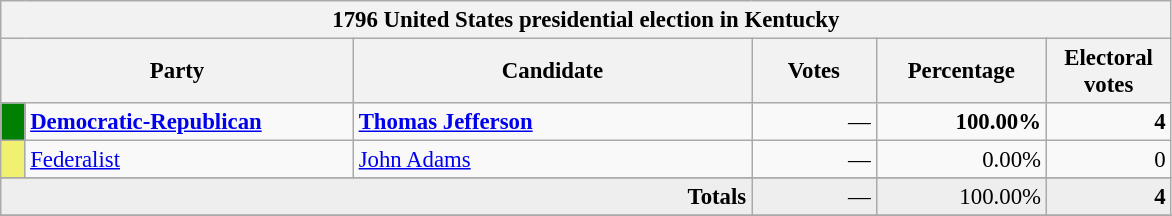<table class="wikitable" style="font-size: 95%;">
<tr>
<th colspan="6">1796 United States presidential election in Kentucky</th>
</tr>
<tr>
<th colspan="2" style="width: 15em">Party</th>
<th style="width: 17em">Candidate</th>
<th style="width: 5em">Votes</th>
<th style="width: 7em">Percentage</th>
<th style="width: 5em">Electoral votes</th>
</tr>
<tr>
<th style="background-color:#008000; width: 3px"></th>
<td style="width: 130px"><strong><a href='#'>Democratic-Republican</a></strong></td>
<td><strong><a href='#'>Thomas Jefferson</a></strong></td>
<td align="right">—</td>
<td align="right"><strong>100.00%</strong></td>
<td align="right"><strong>4</strong></td>
</tr>
<tr>
<th style="background-color:#F0F071; width: 3px"></th>
<td style="width: 130px"><a href='#'>Federalist</a></td>
<td><a href='#'>John Adams</a></td>
<td align="right">—</td>
<td align="right">0.00%</td>
<td align="right">0</td>
</tr>
<tr>
</tr>
<tr bgcolor="#EEEEEE">
<td colspan="3" align="right"><strong>Totals</strong></td>
<td align="right">—</td>
<td align="right">100.00%</td>
<td align="right"><strong>4</strong></td>
</tr>
<tr>
</tr>
</table>
